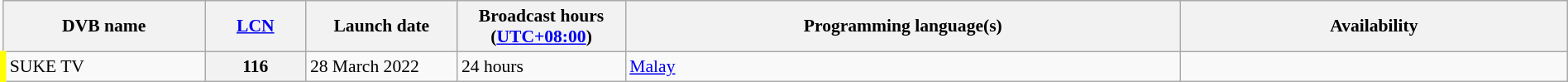<table class="wikitable" style="font-size:90%; width:100%;">
<tr>
<th width="12%">DVB name</th>
<th width="6%"><a href='#'>LCN</a></th>
<th width="9%">Launch date</th>
<th width="10%">Broadcast hours (<a href='#'>UTC+08:00</a>)</th>
<th width="33%">Programming language(s)</th>
<th width="23%">Availability</th>
</tr>
<tr>
<td style="border-left: 5px solid yellow;">SUKE TV</td>
<th>116</th>
<td>28 March 2022</td>
<td>24 hours</td>
<td><a href='#'>Malay</a></td>
<td></td>
</tr>
</table>
